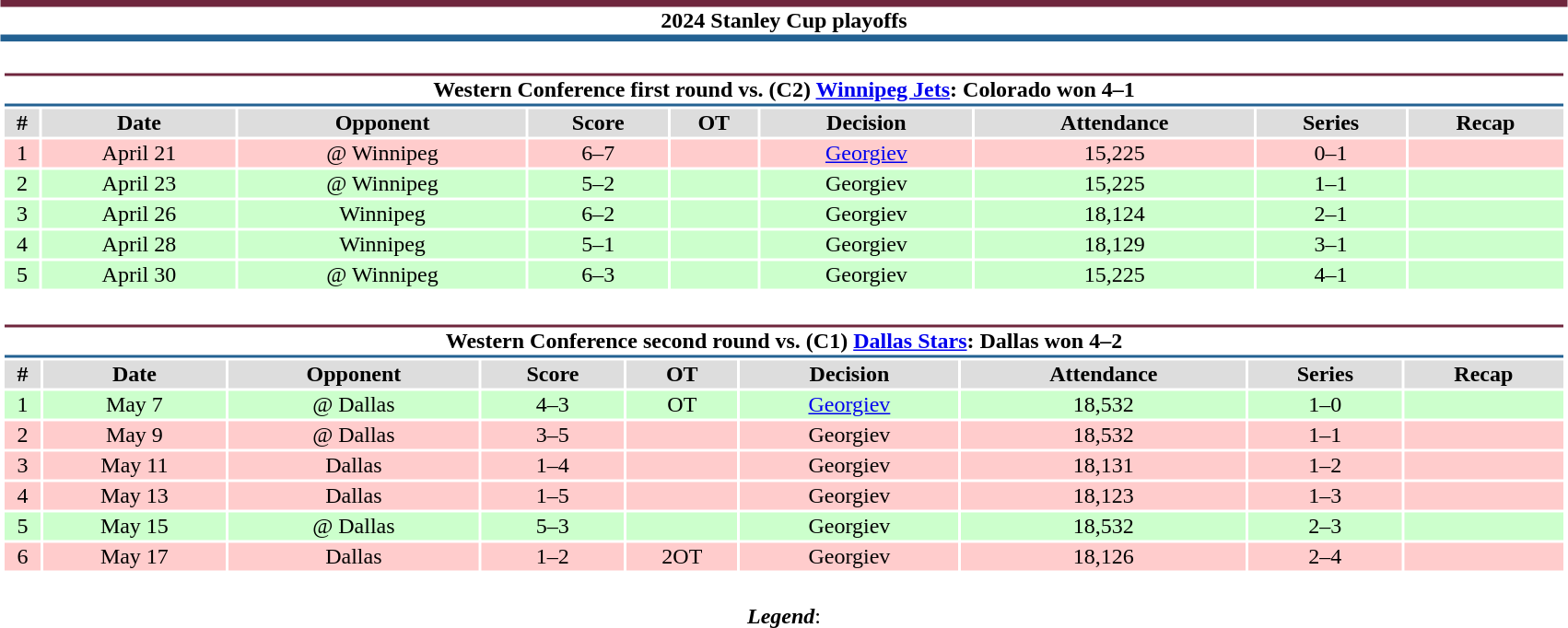<table class="toccolours" style="width:90%; clear:both; margin:1.5em auto; text-align:center;">
<tr>
<th colspan="9" style="background:#FFFFFF; border-top:#6F263D 5px solid; border-bottom:#236192 5px solid;">2024 Stanley Cup playoffs</th>
</tr>
<tr>
<td colspan="9"><br><table class="toccolours collapsible collapsed" style="width:100%;">
<tr>
<th colspan="9" style="background:#FFFFFF; border-top:#6F263D 2px solid; border-bottom:#236192 2px solid;">Western Conference first round vs. (C2) <a href='#'>Winnipeg Jets</a>: Colorado won 4–1</th>
</tr>
<tr style="background:#ddd;">
<th>#</th>
<th>Date</th>
<th>Opponent</th>
<th>Score</th>
<th>OT</th>
<th>Decision</th>
<th>Attendance</th>
<th>Series</th>
<th>Recap</th>
</tr>
<tr style="background:#fcc;">
<td>1</td>
<td>April 21</td>
<td>@ Winnipeg</td>
<td>6–7</td>
<td></td>
<td><a href='#'>Georgiev</a></td>
<td>15,225</td>
<td>0–1</td>
<td></td>
</tr>
<tr style="background:#cfc;">
<td>2</td>
<td>April 23</td>
<td>@ Winnipeg</td>
<td>5–2</td>
<td></td>
<td>Georgiev</td>
<td>15,225</td>
<td>1–1</td>
<td></td>
</tr>
<tr style="background:#cfc;">
<td>3</td>
<td>April 26</td>
<td>Winnipeg</td>
<td>6–2</td>
<td></td>
<td>Georgiev</td>
<td>18,124</td>
<td>2–1</td>
<td></td>
</tr>
<tr style="background:#cfc;">
<td>4</td>
<td>April 28</td>
<td>Winnipeg</td>
<td>5–1</td>
<td></td>
<td>Georgiev</td>
<td>18,129</td>
<td>3–1</td>
<td></td>
</tr>
<tr style="background:#cfc;">
<td>5</td>
<td>April 30</td>
<td>@ Winnipeg</td>
<td>6–3</td>
<td></td>
<td>Georgiev</td>
<td>15,225</td>
<td>4–1</td>
<td></td>
</tr>
</table>
</td>
</tr>
<tr>
<td colspan="9"><br><table class="toccolours collapsible collapsed" style="width:100%;">
<tr>
<th colspan="9" style="background:#FFFFFF; border-top:#6F263D 2px solid; border-bottom:#236192 2px solid;">Western Conference second round vs. (C1) <a href='#'>Dallas Stars</a>: Dallas won 4–2</th>
</tr>
<tr style="background:#ddd;">
<th>#</th>
<th>Date</th>
<th>Opponent</th>
<th>Score</th>
<th>OT</th>
<th>Decision</th>
<th>Attendance</th>
<th>Series</th>
<th>Recap</th>
</tr>
<tr style="background:#cfc;">
<td>1</td>
<td>May 7</td>
<td>@ Dallas</td>
<td>4–3</td>
<td>OT</td>
<td><a href='#'>Georgiev</a></td>
<td>18,532</td>
<td>1–0</td>
<td></td>
</tr>
<tr style="background:#fcc;">
<td>2</td>
<td>May 9</td>
<td>@ Dallas</td>
<td>3–5</td>
<td></td>
<td>Georgiev</td>
<td>18,532</td>
<td>1–1</td>
<td></td>
</tr>
<tr style="background:#fcc;">
<td>3</td>
<td>May 11</td>
<td>Dallas</td>
<td>1–4</td>
<td></td>
<td>Georgiev</td>
<td>18,131</td>
<td>1–2</td>
<td></td>
</tr>
<tr style="background:#fcc;">
<td>4</td>
<td>May 13</td>
<td>Dallas</td>
<td>1–5</td>
<td></td>
<td>Georgiev</td>
<td>18,123</td>
<td>1–3</td>
<td></td>
</tr>
<tr style="background:#cfc;">
<td>5</td>
<td>May 15</td>
<td>@ Dallas</td>
<td>5–3</td>
<td></td>
<td>Georgiev</td>
<td>18,532</td>
<td>2–3</td>
<td></td>
</tr>
<tr style="background:#fcc;">
<td>6</td>
<td>May 17</td>
<td>Dallas</td>
<td>1–2</td>
<td>2OT</td>
<td>Georgiev</td>
<td>18,126</td>
<td>2–4</td>
<td></td>
</tr>
</table>
</td>
</tr>
<tr>
<td colspan="1," style="text-align:center;"><br><strong><em>Legend</em></strong>:

</td>
</tr>
</table>
